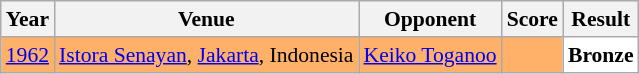<table class="sortable wikitable" style="font-size: 90%;">
<tr>
<th>Year</th>
<th>Venue</th>
<th>Opponent</th>
<th>Score</th>
<th>Result</th>
</tr>
<tr style="background:#FFB069">
<td align="center"><a href='#'>1962</a></td>
<td align="left"><a href='#'>Istora Senayan</a>, <a href='#'>Jakarta</a>, Indonesia</td>
<td align="left"> <a href='#'>Keiko Toganoo</a></td>
<td align="left"></td>
<td style="text-align:left; background:white"> <strong>Bronze</strong></td>
</tr>
</table>
